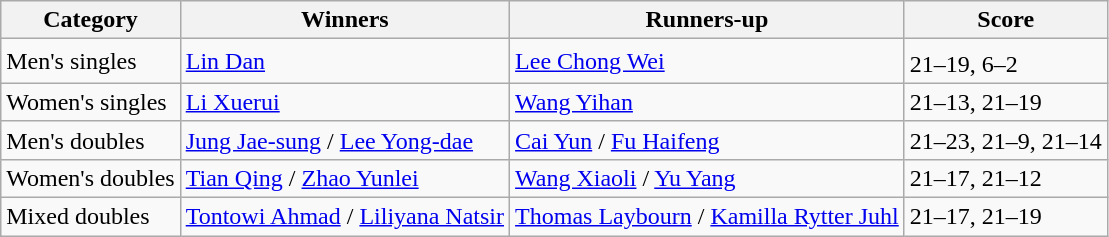<table class=wikitable style="white-space:nowrap;">
<tr>
<th>Category</th>
<th>Winners</th>
<th>Runners-up</th>
<th>Score</th>
</tr>
<tr>
<td>Men's singles</td>
<td> <a href='#'>Lin Dan</a></td>
<td> <a href='#'>Lee Chong Wei</a></td>
<td>21–19, 6–2<sup></sup></td>
</tr>
<tr>
<td>Women's singles</td>
<td> <a href='#'>Li Xuerui</a></td>
<td> <a href='#'>Wang Yihan</a></td>
<td>21–13, 21–19</td>
</tr>
<tr>
<td>Men's doubles</td>
<td> <a href='#'>Jung Jae-sung</a> / <a href='#'>Lee Yong-dae</a></td>
<td> <a href='#'>Cai Yun</a> / <a href='#'>Fu Haifeng</a></td>
<td>21–23, 21–9, 21–14</td>
</tr>
<tr>
<td>Women's doubles</td>
<td> <a href='#'>Tian Qing</a> / <a href='#'>Zhao Yunlei</a></td>
<td> <a href='#'>Wang Xiaoli</a> / <a href='#'>Yu Yang</a></td>
<td>21–17, 21–12</td>
</tr>
<tr>
<td>Mixed doubles</td>
<td> <a href='#'>Tontowi Ahmad</a> / <a href='#'>Liliyana Natsir</a></td>
<td> <a href='#'>Thomas Laybourn</a> / <a href='#'>Kamilla Rytter Juhl</a></td>
<td>21–17, 21–19</td>
</tr>
</table>
